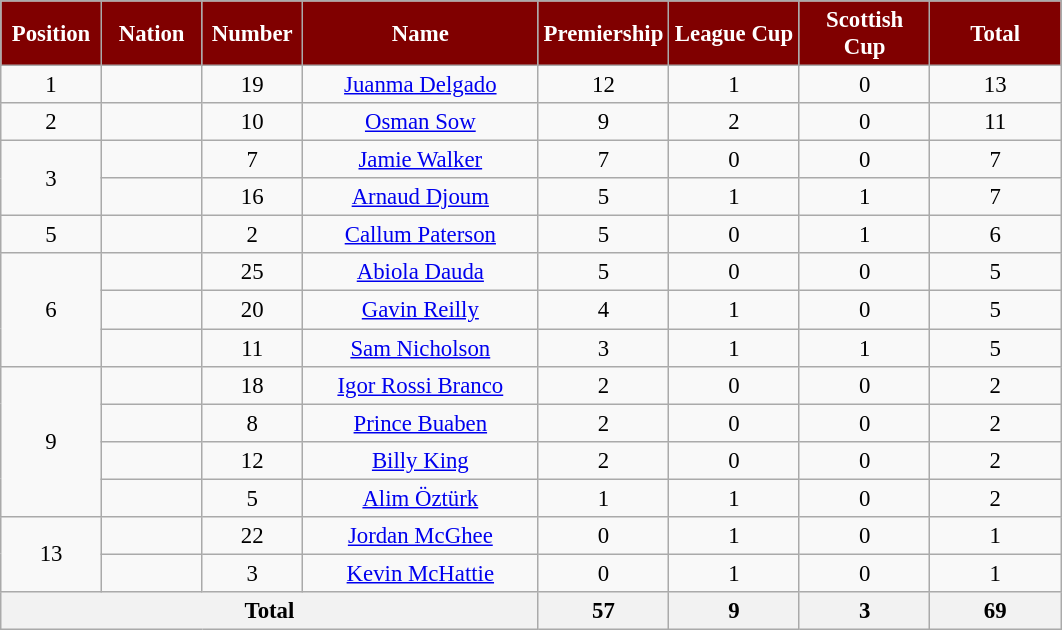<table class="wikitable" style="font-size: 95%; text-align: center;">
<tr>
<th style="background:maroon; color:white;" scope="col" width=60>Position</th>
<th style="background:maroon; color:white;" scope="col" width=60>Nation</th>
<th style="background:maroon; color:white;" scope="col" width=60>Number</th>
<th style="background:maroon; color:white;" scope="col" width=150>Name</th>
<th style="background:maroon; color:white;" scope="col" width=80>Premiership</th>
<th style="background:maroon; color:white;" scope="col" width=80>League Cup</th>
<th style="background:maroon; color:white;" scope="col" width=80>Scottish Cup</th>
<th style="background:maroon; color:white;" scope="col" width=80>Total</th>
</tr>
<tr>
<td rowspan="1">1</td>
<td></td>
<td>19</td>
<td><a href='#'>Juanma Delgado</a></td>
<td>12</td>
<td>1</td>
<td>0</td>
<td>13</td>
</tr>
<tr>
<td rowspan="1">2</td>
<td></td>
<td>10</td>
<td><a href='#'>Osman Sow</a></td>
<td>9</td>
<td>2</td>
<td>0</td>
<td>11</td>
</tr>
<tr>
<td rowspan="2">3</td>
<td></td>
<td>7</td>
<td><a href='#'>Jamie Walker</a></td>
<td>7</td>
<td>0</td>
<td>0</td>
<td>7</td>
</tr>
<tr>
<td></td>
<td>16</td>
<td><a href='#'>Arnaud Djoum</a></td>
<td>5</td>
<td>1</td>
<td>1</td>
<td>7</td>
</tr>
<tr>
<td rowspan="1">5</td>
<td></td>
<td>2</td>
<td><a href='#'>Callum Paterson</a></td>
<td>5</td>
<td>0</td>
<td>1</td>
<td>6</td>
</tr>
<tr>
<td rowspan="3">6</td>
<td></td>
<td>25</td>
<td><a href='#'>Abiola Dauda</a></td>
<td>5</td>
<td>0</td>
<td>0</td>
<td>5</td>
</tr>
<tr>
<td></td>
<td>20</td>
<td><a href='#'>Gavin Reilly</a></td>
<td>4</td>
<td>1</td>
<td>0</td>
<td>5</td>
</tr>
<tr>
<td></td>
<td>11</td>
<td><a href='#'>Sam Nicholson</a></td>
<td>3</td>
<td>1</td>
<td>1</td>
<td>5</td>
</tr>
<tr>
<td rowspan="4">9</td>
<td></td>
<td>18</td>
<td><a href='#'>Igor Rossi Branco</a></td>
<td>2</td>
<td>0</td>
<td>0</td>
<td>2</td>
</tr>
<tr>
<td></td>
<td>8</td>
<td><a href='#'>Prince Buaben</a></td>
<td>2</td>
<td>0</td>
<td>0</td>
<td>2</td>
</tr>
<tr>
<td></td>
<td>12</td>
<td><a href='#'>Billy King</a></td>
<td>2</td>
<td>0</td>
<td>0</td>
<td>2</td>
</tr>
<tr>
<td></td>
<td>5</td>
<td><a href='#'>Alim Öztürk</a></td>
<td>1</td>
<td>1</td>
<td>0</td>
<td>2</td>
</tr>
<tr>
<td rowspan="2">13</td>
<td></td>
<td>22</td>
<td><a href='#'>Jordan McGhee</a></td>
<td>0</td>
<td>1</td>
<td>0</td>
<td>1</td>
</tr>
<tr>
<td></td>
<td>3</td>
<td><a href='#'>Kevin McHattie</a></td>
<td>0</td>
<td>1</td>
<td>0</td>
<td>1</td>
</tr>
<tr>
<th colspan=4>Total</th>
<th>57</th>
<th>9</th>
<th>3</th>
<th>69</th>
</tr>
</table>
